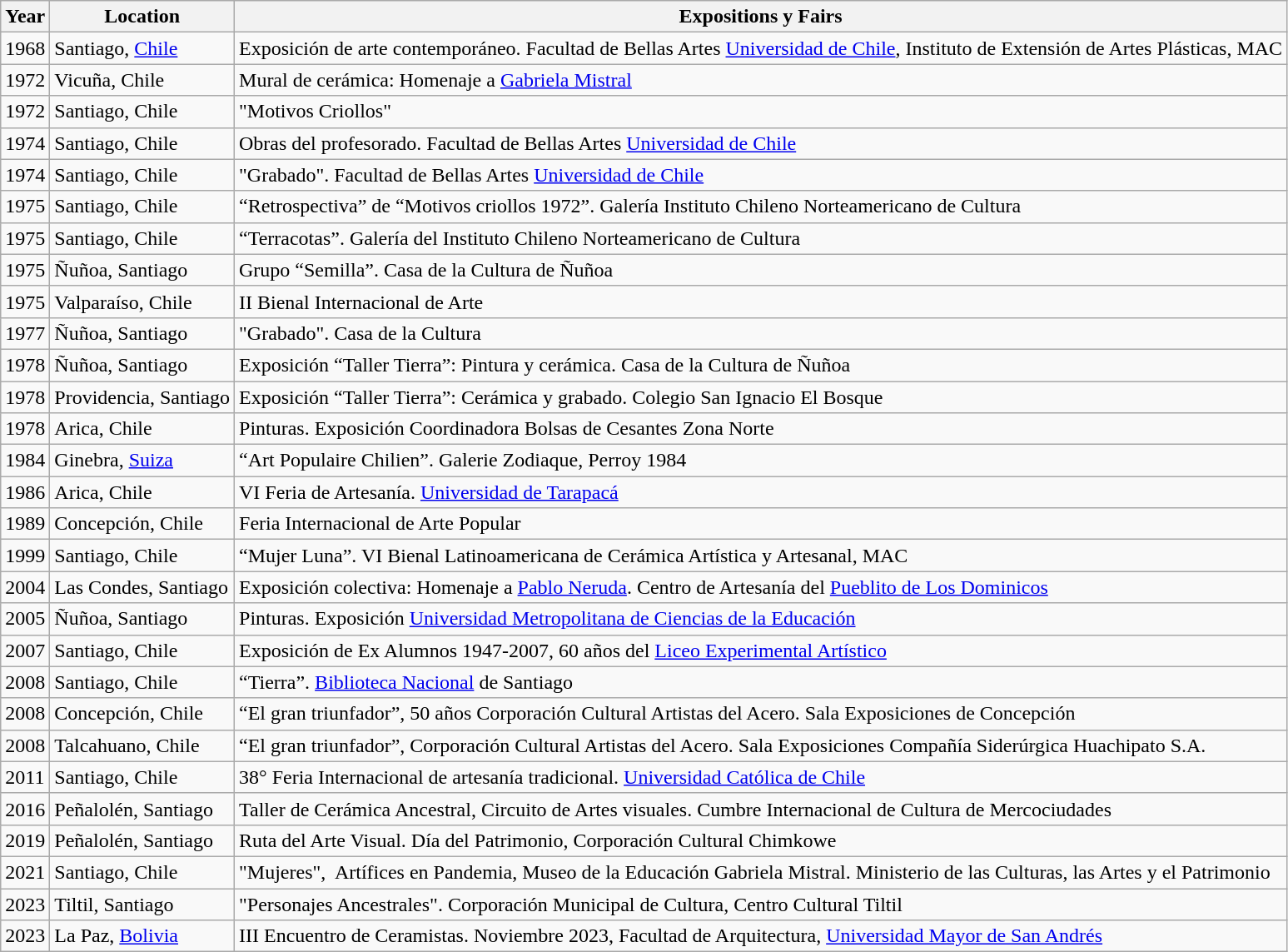<table class="wikitable mw-collapsible mw-collapsed">
<tr>
<th>Year</th>
<th>Location</th>
<th>Expositions y Fairs</th>
</tr>
<tr>
<td>1968</td>
<td>Santiago, <a href='#'>Chile</a></td>
<td>Exposición de arte contemporáneo. Facultad de Bellas Artes <a href='#'>Universidad de Chile</a>, Instituto de Extensión de Artes Plásticas, MAC</td>
</tr>
<tr>
<td>1972</td>
<td>Vicuña, Chile</td>
<td>Mural de cerámica: Homenaje a <a href='#'>Gabriela Mistral</a></td>
</tr>
<tr>
<td>1972</td>
<td>Santiago, Chile</td>
<td>"Motivos Criollos"</td>
</tr>
<tr>
<td>1974</td>
<td>Santiago, Chile</td>
<td>Obras del profesorado. Facultad de Bellas Artes <a href='#'>Universidad de Chile</a></td>
</tr>
<tr>
<td>1974</td>
<td>Santiago, Chile</td>
<td>"Grabado". Facultad de Bellas Artes <a href='#'>Universidad de Chile</a></td>
</tr>
<tr>
<td>1975</td>
<td>Santiago, Chile</td>
<td>“Retrospectiva” de “Motivos criollos 1972”. Galería Instituto Chileno Norteamericano de Cultura</td>
</tr>
<tr>
<td>1975</td>
<td>Santiago, Chile</td>
<td>“Terracotas”. Galería del Instituto Chileno Norteamericano de Cultura</td>
</tr>
<tr>
<td>1975</td>
<td>Ñuñoa, Santiago</td>
<td>Grupo “Semilla”. Casa de la Cultura de Ñuñoa</td>
</tr>
<tr>
<td>1975</td>
<td>Valparaíso, Chile</td>
<td>II Bienal Internacional de Arte</td>
</tr>
<tr>
<td>1977</td>
<td>Ñuñoa, Santiago</td>
<td>"Grabado". Casa de la Cultura</td>
</tr>
<tr>
<td>1978</td>
<td>Ñuñoa, Santiago</td>
<td>Exposición “Taller Tierra”: Pintura y cerámica. Casa de la Cultura de  Ñuñoa</td>
</tr>
<tr>
<td>1978</td>
<td>Providencia, Santiago</td>
<td>Exposición “Taller Tierra”: Cerámica y grabado. Colegio San Ignacio El  Bosque</td>
</tr>
<tr>
<td>1978</td>
<td>Arica, Chile</td>
<td>Pinturas. Exposición Coordinadora Bolsas de Cesantes Zona Norte</td>
</tr>
<tr>
<td>1984</td>
<td>Ginebra, <a href='#'>Suiza</a></td>
<td>“Art Populaire Chilien”. Galerie Zodiaque, Perroy 1984</td>
</tr>
<tr>
<td>1986</td>
<td>Arica, Chile</td>
<td>VI Feria de Artesanía. <a href='#'>Universidad de Tarapacá</a></td>
</tr>
<tr>
<td>1989</td>
<td>Concepción, Chile</td>
<td>Feria Internacional de Arte Popular</td>
</tr>
<tr>
<td>1999</td>
<td>Santiago, Chile</td>
<td>“Mujer Luna”. VI Bienal Latinoamericana de Cerámica Artística y Artesanal, MAC</td>
</tr>
<tr>
<td>2004</td>
<td>Las Condes, Santiago</td>
<td>Exposición colectiva: Homenaje a <a href='#'>Pablo Neruda</a>. Centro de Artesanía del <a href='#'>Pueblito de Los Dominicos</a></td>
</tr>
<tr>
<td>2005</td>
<td>Ñuñoa, Santiago</td>
<td>Pinturas. Exposición <a href='#'>Universidad Metropolitana de Ciencias de la  Educación</a></td>
</tr>
<tr>
<td>2007</td>
<td>Santiago, Chile</td>
<td>Exposición de Ex Alumnos 1947-2007, 60 años del <a href='#'>Liceo Experimental Artístico</a></td>
</tr>
<tr>
<td>2008</td>
<td>Santiago, Chile</td>
<td>“Tierra”. <a href='#'>Biblioteca Nacional</a> de Santiago</td>
</tr>
<tr>
<td>2008</td>
<td>Concepción, Chile</td>
<td>“El gran triunfador”, 50 años Corporación Cultural Artistas del Acero. Sala Exposiciones de Concepción</td>
</tr>
<tr>
<td>2008</td>
<td>Talcahuano, Chile</td>
<td>“El gran triunfador”, Corporación Cultural Artistas del Acero. Sala Exposiciones Compañía Siderúrgica Huachipato S.A.</td>
</tr>
<tr>
<td>2011</td>
<td>Santiago, Chile</td>
<td>38° Feria Internacional de artesanía tradicional. <a href='#'>Universidad Católica de Chile</a></td>
</tr>
<tr>
<td>2016</td>
<td>Peñalolén, Santiago</td>
<td>Taller de Cerámica Ancestral, Circuito de Artes visuales. Cumbre Internacional de Cultura de Mercociudades</td>
</tr>
<tr>
<td>2019</td>
<td>Peñalolén, Santiago</td>
<td>Ruta del Arte Visual. Día del Patrimonio, Corporación Cultural Chimkowe </td>
</tr>
<tr>
<td>2021</td>
<td>Santiago, Chile</td>
<td>"Mujeres",  Artífices en Pandemia, Museo de la Educación Gabriela Mistral. Ministerio de las Culturas, las Artes y el Patrimonio</td>
</tr>
<tr>
<td>2023</td>
<td>Tiltil, Santiago</td>
<td>"Personajes Ancestrales". Corporación Municipal de Cultura, Centro Cultural Tiltil</td>
</tr>
<tr>
<td>2023</td>
<td>La Paz, <a href='#'>Bolivia</a></td>
<td>III Encuentro de Ceramistas. Noviembre 2023, Facultad de Arquitectura,  <a href='#'>Universidad Mayor de San Andrés</a></td>
</tr>
</table>
